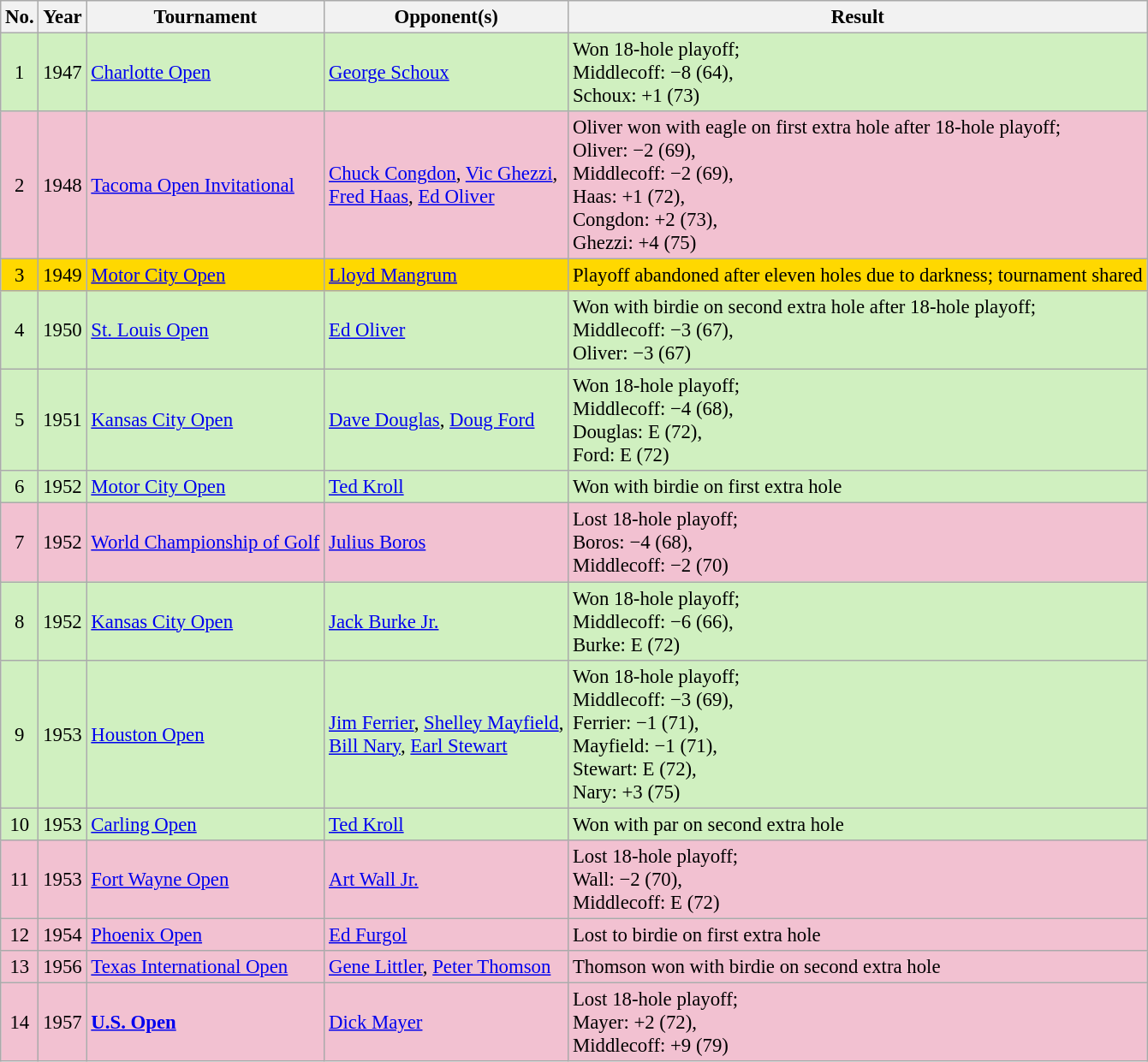<table class="wikitable" style="font-size:95%;">
<tr>
<th>No.</th>
<th>Year</th>
<th>Tournament</th>
<th>Opponent(s)</th>
<th>Result</th>
</tr>
<tr style="background:#D0F0C0;">
<td align=center>1</td>
<td>1947</td>
<td><a href='#'>Charlotte Open</a></td>
<td> <a href='#'>George Schoux</a></td>
<td>Won 18-hole playoff;<br>Middlecoff: −8 (64),<br>Schoux: +1 (73)</td>
</tr>
<tr style="background:#F2C1D1;">
<td align=center>2</td>
<td>1948</td>
<td><a href='#'>Tacoma Open Invitational</a></td>
<td> <a href='#'>Chuck Congdon</a>,  <a href='#'>Vic Ghezzi</a>,<br> <a href='#'>Fred Haas</a>,  <a href='#'>Ed Oliver</a></td>
<td>Oliver won with eagle on first extra hole after 18-hole playoff;<br>Oliver: −2 (69),<br>Middlecoff: −2 (69),<br>Haas: +1 (72),<br>Congdon: +2 (73),<br>Ghezzi: +4 (75)</td>
</tr>
<tr style="background:#FFD800;">
<td align=center>3</td>
<td>1949</td>
<td><a href='#'>Motor City Open</a></td>
<td> <a href='#'>Lloyd Mangrum</a></td>
<td>Playoff abandoned after eleven holes due to darkness; tournament shared</td>
</tr>
<tr style="background:#D0F0C0;">
<td align=center>4</td>
<td>1950</td>
<td><a href='#'>St. Louis Open</a></td>
<td> <a href='#'>Ed Oliver</a></td>
<td>Won with birdie on second extra hole after 18-hole playoff;<br>Middlecoff: −3 (67),<br>Oliver: −3 (67)</td>
</tr>
<tr style="background:#D0F0C0;">
<td align=center>5</td>
<td>1951</td>
<td><a href='#'>Kansas City Open</a></td>
<td> <a href='#'>Dave Douglas</a>,  <a href='#'>Doug Ford</a></td>
<td>Won 18-hole playoff;<br>Middlecoff: −4 (68),<br>Douglas: E (72),<br>Ford: E (72)</td>
</tr>
<tr style="background:#D0F0C0;">
<td align=center>6</td>
<td>1952</td>
<td><a href='#'>Motor City Open</a></td>
<td> <a href='#'>Ted Kroll</a></td>
<td>Won with birdie on first extra hole</td>
</tr>
<tr style="background:#F2C1D1;">
<td align=center>7</td>
<td>1952</td>
<td><a href='#'>World Championship of Golf</a></td>
<td> <a href='#'>Julius Boros</a></td>
<td>Lost 18-hole playoff;<br>Boros: −4 (68),<br>Middlecoff: −2 (70)</td>
</tr>
<tr style="background:#D0F0C0;">
<td align=center>8</td>
<td>1952</td>
<td><a href='#'>Kansas City Open</a></td>
<td> <a href='#'>Jack Burke Jr.</a></td>
<td>Won 18-hole playoff;<br>Middlecoff: −6 (66),<br>Burke: E (72)</td>
</tr>
<tr style="background:#D0F0C0;">
<td align=center>9</td>
<td>1953</td>
<td><a href='#'>Houston Open</a></td>
<td> <a href='#'>Jim Ferrier</a>,  <a href='#'>Shelley Mayfield</a>,<br> <a href='#'>Bill Nary</a>,  <a href='#'>Earl Stewart</a></td>
<td>Won 18-hole playoff;<br>Middlecoff: −3 (69),<br>Ferrier: −1 (71),<br>Mayfield: −1 (71),<br>Stewart: E (72),<br>Nary: +3 (75)</td>
</tr>
<tr style="background:#D0F0C0;">
<td align=center>10</td>
<td>1953</td>
<td><a href='#'>Carling Open</a></td>
<td> <a href='#'>Ted Kroll</a></td>
<td>Won with par on second extra hole</td>
</tr>
<tr style="background:#F2C1D1;">
<td align=center>11</td>
<td>1953</td>
<td><a href='#'>Fort Wayne Open</a></td>
<td> <a href='#'>Art Wall Jr.</a></td>
<td>Lost 18-hole playoff;<br>Wall: −2 (70),<br>Middlecoff: E (72)</td>
</tr>
<tr style="background:#F2C1D1;">
<td align=center>12</td>
<td>1954</td>
<td><a href='#'>Phoenix Open</a></td>
<td> <a href='#'>Ed Furgol</a></td>
<td>Lost to birdie on first extra hole</td>
</tr>
<tr style="background:#F2C1D1;">
<td align=center>13</td>
<td>1956</td>
<td><a href='#'>Texas International Open</a></td>
<td> <a href='#'>Gene Littler</a>,  <a href='#'>Peter Thomson</a></td>
<td>Thomson won with birdie on second extra hole</td>
</tr>
<tr style="background:#F2C1D1;">
<td align=center>14</td>
<td>1957</td>
<td><strong><a href='#'>U.S. Open</a></strong></td>
<td> <a href='#'>Dick Mayer</a></td>
<td>Lost 18-hole playoff;<br>Mayer: +2 (72),<br>Middlecoff: +9 (79)</td>
</tr>
</table>
